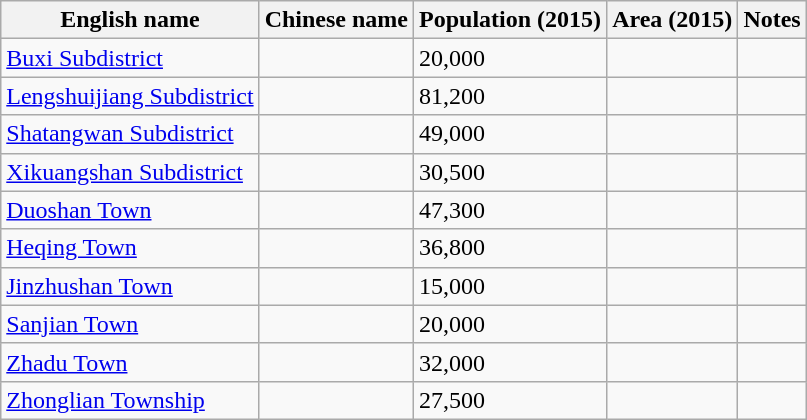<table class="wikitable">
<tr>
<th>English name</th>
<th>Chinese name</th>
<th>Population (2015)</th>
<th>Area (2015)</th>
<th>Notes</th>
</tr>
<tr>
<td><a href='#'>Buxi Subdistrict</a></td>
<td></td>
<td>20,000</td>
<td></td>
<td></td>
</tr>
<tr>
<td><a href='#'>Lengshuijiang Subdistrict</a></td>
<td></td>
<td>81,200</td>
<td></td>
<td></td>
</tr>
<tr>
<td><a href='#'>Shatangwan Subdistrict</a></td>
<td></td>
<td>49,000</td>
<td></td>
<td></td>
</tr>
<tr>
<td><a href='#'>Xikuangshan Subdistrict</a></td>
<td></td>
<td>30,500</td>
<td></td>
<td></td>
</tr>
<tr>
<td><a href='#'>Duoshan Town</a></td>
<td></td>
<td>47,300</td>
<td></td>
<td></td>
</tr>
<tr>
<td><a href='#'>Heqing Town</a></td>
<td></td>
<td>36,800</td>
<td></td>
<td></td>
</tr>
<tr>
<td><a href='#'>Jinzhushan Town</a></td>
<td></td>
<td>15,000</td>
<td></td>
<td></td>
</tr>
<tr>
<td><a href='#'>Sanjian Town</a></td>
<td></td>
<td>20,000</td>
<td></td>
<td></td>
</tr>
<tr>
<td><a href='#'>Zhadu Town</a></td>
<td></td>
<td>32,000</td>
<td></td>
<td></td>
</tr>
<tr>
<td><a href='#'>Zhonglian Township</a></td>
<td></td>
<td>27,500</td>
<td></td>
<td></td>
</tr>
</table>
